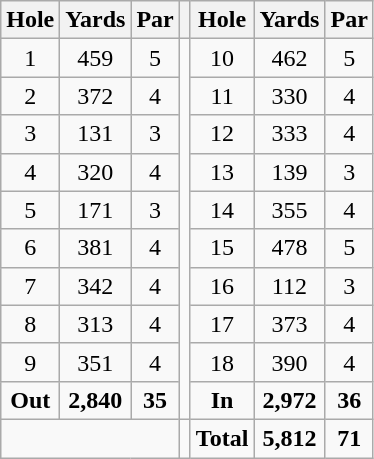<table class=wikitable>
<tr>
<th>Hole</th>
<th>Yards</th>
<th>Par</th>
<th></th>
<th>Hole</th>
<th>Yards</th>
<th>Par</th>
</tr>
<tr>
<td align=center>1</td>
<td align="center">459</td>
<td align="center">5</td>
<td rowspan="10"></td>
<td align=center>10</td>
<td align="center">462</td>
<td align="center">5</td>
</tr>
<tr>
<td align=center>2</td>
<td align="center">372</td>
<td align="center">4</td>
<td align="center">11</td>
<td align="center">330</td>
<td align="center">4</td>
</tr>
<tr>
<td align=center>3</td>
<td align="center">131</td>
<td align="center">3</td>
<td align="center">12</td>
<td align="center">333</td>
<td align="center">4</td>
</tr>
<tr>
<td align=center>4</td>
<td align="center">320</td>
<td align="center">4</td>
<td align="center">13</td>
<td align="center">139</td>
<td align="center">3</td>
</tr>
<tr>
<td align=center>5</td>
<td align="center">171</td>
<td align="center">3</td>
<td align="center">14</td>
<td align="center">355</td>
<td align="center">4</td>
</tr>
<tr>
<td align=center>6</td>
<td align="center">381</td>
<td align="center">4</td>
<td align=center>15</td>
<td align="center">478</td>
<td align="center">5</td>
</tr>
<tr>
<td align=center>7</td>
<td align="center">342</td>
<td align="center">4</td>
<td align="center">16</td>
<td align="center">112</td>
<td align="center">3</td>
</tr>
<tr>
<td align=center>8</td>
<td align="center">313</td>
<td align="center">4</td>
<td align="center">17</td>
<td align="center">373</td>
<td align="center">4</td>
</tr>
<tr>
<td align=center>9</td>
<td align="center">351</td>
<td align="center">4</td>
<td align=center>18</td>
<td align="center">390</td>
<td align="center">4</td>
</tr>
<tr>
<td align="center"><strong>Out</strong></td>
<td align=center><strong>2,840</strong></td>
<td align="center"><strong>35</strong></td>
<td align="center"><strong>In</strong></td>
<td align=center><strong>2,972</strong></td>
<td align=center><strong>36</strong></td>
</tr>
<tr>
<td colspan="3"></td>
<td></td>
<td align="center"><strong>Total</strong></td>
<td align=center><strong>5,812</strong></td>
<td align=center><strong>71</strong></td>
</tr>
</table>
